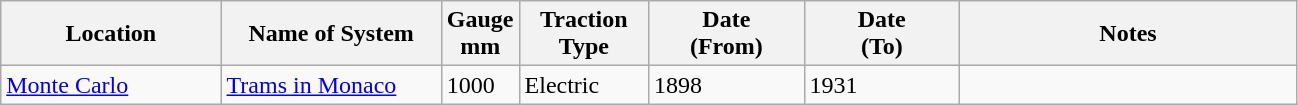<table class="wikitable">
<tr>
<th width=17%>Location</th>
<th width=17%>Name of System</th>
<th width=06%>Gauge <br>mm</th>
<th width=10%>Traction<br>Type</th>
<th width=12%>Date <br>(From)</th>
<th width=12%>Date <br>(To)</th>
<th width=30%>Notes</th>
</tr>
<tr>
<td><a href='#'>Monte Carlo</a></td>
<td><a href='#'>Trams in Monaco</a></td>
<td>1000</td>
<td>Electric</td>
<td>1898</td>
<td>1931</td>
<td></td>
</tr>
</table>
